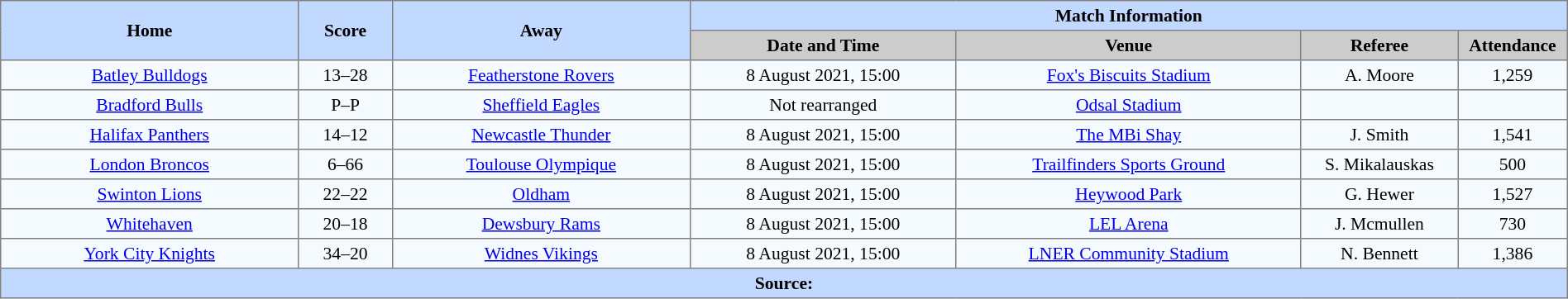<table border=1 style="border-collapse:collapse; font-size:90%; text-align:center;" cellpadding=3 cellspacing=0 width=100%>
<tr style="background:#c1d8ff;">
<th scope="col" rowspan=2 width=19%>Home</th>
<th scope="col" rowspan=2 width=6%>Score</th>
<th scope="col" rowspan=2 width=19%>Away</th>
<th colspan=6>Match Information</th>
</tr>
<tr style="background:#cccccc;">
<th scope="col" width=17%>Date and Time</th>
<th scope="col" width=22%>Venue</th>
<th scope="col" width=10%>Referee</th>
<th scope="col" width=7%>Attendance</th>
</tr>
<tr style="background:#f5faff;">
<td> <a href='#'>Batley Bulldogs</a></td>
<td>13–28</td>
<td> <a href='#'>Featherstone Rovers</a></td>
<td>8 August 2021, 15:00</td>
<td><a href='#'>Fox's Biscuits Stadium</a></td>
<td>A. Moore</td>
<td>1,259</td>
</tr>
<tr style="background:#f5faff;">
<td> <a href='#'>Bradford Bulls</a></td>
<td>P–P</td>
<td> <a href='#'>Sheffield Eagles</a></td>
<td>Not rearranged</td>
<td><a href='#'>Odsal Stadium</a></td>
<td></td>
<td></td>
</tr>
<tr style="background:#f5faff;">
<td> <a href='#'>Halifax Panthers</a></td>
<td>14–12</td>
<td> <a href='#'>Newcastle Thunder</a></td>
<td>8 August 2021, 15:00</td>
<td><a href='#'>The MBi Shay</a></td>
<td>J. Smith</td>
<td>1,541</td>
</tr>
<tr style="background:#f5faff;">
<td> <a href='#'>London Broncos</a></td>
<td>6–66</td>
<td> <a href='#'>Toulouse Olympique</a></td>
<td>8 August 2021, 15:00</td>
<td><a href='#'>Trailfinders Sports Ground</a></td>
<td>S. Mikalauskas</td>
<td>500</td>
</tr>
<tr style="background:#f5faff;">
<td> <a href='#'>Swinton Lions</a></td>
<td>22–22</td>
<td> <a href='#'>Oldham</a></td>
<td>8 August 2021, 15:00</td>
<td><a href='#'>Heywood Park</a></td>
<td>G. Hewer</td>
<td>1,527</td>
</tr>
<tr style="background:#f5faff;">
<td> <a href='#'>Whitehaven</a></td>
<td>20–18</td>
<td> <a href='#'>Dewsbury Rams</a></td>
<td>8 August 2021, 15:00</td>
<td><a href='#'>LEL Arena</a></td>
<td>J. Mcmullen</td>
<td>730</td>
</tr>
<tr style="background:#f5faff;">
<td> <a href='#'>York City Knights</a></td>
<td>34–20</td>
<td> <a href='#'>Widnes Vikings</a></td>
<td>8 August 2021, 15:00</td>
<td><a href='#'>LNER Community Stadium</a></td>
<td>N. Bennett</td>
<td>1,386</td>
</tr>
<tr style="background:#c1d8ff;">
<th colspan=7>Source:</th>
</tr>
</table>
